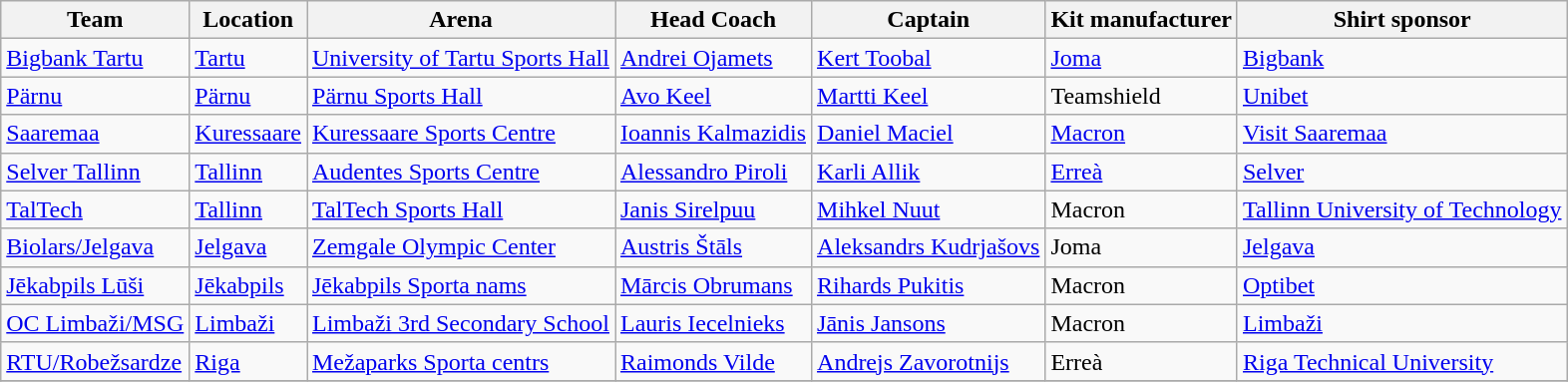<table class="wikitable sortable">
<tr>
<th>Team</th>
<th>Location</th>
<th>Arena</th>
<th>Head Coach</th>
<th>Captain</th>
<th>Kit manufacturer</th>
<th>Shirt sponsor</th>
</tr>
<tr>
<td> <a href='#'>Bigbank Tartu</a></td>
<td><a href='#'>Tartu</a></td>
<td><a href='#'>University of Tartu Sports Hall</a></td>
<td> <a href='#'>Andrei Ojamets</a></td>
<td> <a href='#'>Kert Toobal</a></td>
<td><a href='#'>Joma</a></td>
<td><a href='#'>Bigbank</a></td>
</tr>
<tr>
<td> <a href='#'>Pärnu</a></td>
<td><a href='#'>Pärnu</a></td>
<td><a href='#'>Pärnu Sports Hall</a></td>
<td> <a href='#'>Avo Keel</a></td>
<td> <a href='#'>Martti Keel</a></td>
<td>Teamshield</td>
<td><a href='#'>Unibet</a></td>
</tr>
<tr>
<td> <a href='#'>Saaremaa</a></td>
<td><a href='#'>Kuressaare</a></td>
<td><a href='#'>Kuressaare Sports Centre</a></td>
<td> <a href='#'>Ioannis Kalmazidis</a></td>
<td> <a href='#'>Daniel Maciel</a></td>
<td><a href='#'>Macron</a></td>
<td><a href='#'>Visit Saaremaa</a></td>
</tr>
<tr>
<td> <a href='#'>Selver Tallinn</a></td>
<td><a href='#'>Tallinn</a></td>
<td><a href='#'>Audentes Sports Centre</a></td>
<td> <a href='#'>Alessandro Piroli</a></td>
<td> <a href='#'>Karli Allik</a></td>
<td><a href='#'>Erreà</a></td>
<td><a href='#'>Selver</a></td>
</tr>
<tr>
<td> <a href='#'>TalTech</a></td>
<td><a href='#'>Tallinn</a></td>
<td><a href='#'>TalTech Sports Hall</a></td>
<td> <a href='#'>Janis Sirelpuu</a></td>
<td> <a href='#'>Mihkel Nuut</a></td>
<td>Macron</td>
<td><a href='#'>Tallinn University of Technology</a></td>
</tr>
<tr>
<td> <a href='#'>Biolars/Jelgava</a></td>
<td><a href='#'>Jelgava</a></td>
<td><a href='#'>Zemgale Olympic Center</a></td>
<td> <a href='#'>Austris Štāls</a></td>
<td> <a href='#'>Aleksandrs Kudrjašovs</a></td>
<td>Joma</td>
<td><a href='#'>Jelgava</a></td>
</tr>
<tr>
<td> <a href='#'>Jēkabpils Lūši</a></td>
<td><a href='#'>Jēkabpils</a></td>
<td><a href='#'>Jēkabpils Sporta nams</a></td>
<td> <a href='#'>Mārcis Obrumans</a></td>
<td> <a href='#'>Rihards Pukitis</a></td>
<td>Macron</td>
<td><a href='#'>Optibet</a></td>
</tr>
<tr>
<td> <a href='#'>OC Limbaži/MSG</a></td>
<td><a href='#'>Limbaži</a></td>
<td><a href='#'>Limbaži 3rd Secondary School</a></td>
<td> <a href='#'>Lauris Iecelnieks</a></td>
<td> <a href='#'>Jānis Jansons</a></td>
<td>Macron</td>
<td><a href='#'>Limbaži</a></td>
</tr>
<tr>
<td> <a href='#'>RTU/Robežsardze</a></td>
<td><a href='#'>Riga</a></td>
<td><a href='#'>Mežaparks Sporta centrs</a></td>
<td> <a href='#'>Raimonds Vilde</a></td>
<td> <a href='#'>Andrejs Zavorotnijs</a></td>
<td>Erreà</td>
<td><a href='#'>Riga Technical University</a></td>
</tr>
<tr>
</tr>
</table>
